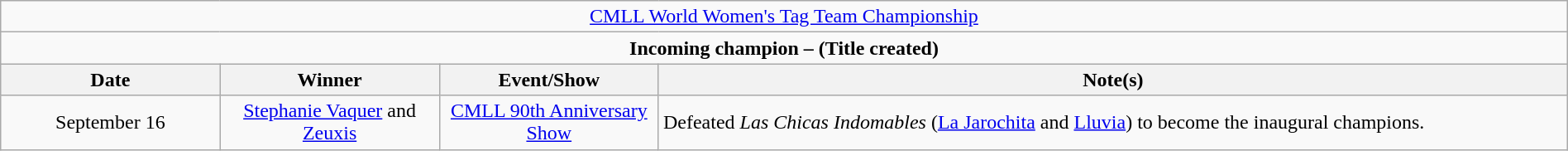<table class="wikitable" style="text-align:center; width:100%;">
<tr>
<td colspan="5" style="text-align: center;"><a href='#'>CMLL World Women's Tag Team Championship</a></td>
</tr>
<tr>
<td colspan="5" style="text-align: center;"><strong>Incoming champion – (Title created)</strong></td>
</tr>
<tr>
<th width=14%>Date</th>
<th width=14%>Winner</th>
<th width=14%>Event/Show</th>
<th width=58%>Note(s)</th>
</tr>
<tr>
<td>September 16</td>
<td><a href='#'>Stephanie Vaquer</a> and <a href='#'>Zeuxis</a></td>
<td><a href='#'>CMLL 90th Anniversary Show</a></td>
<td align=left>Defeated <em>Las Chicas Indomables</em> (<a href='#'>La Jarochita</a> and <a href='#'>Lluvia</a>) to become the inaugural champions.</td>
</tr>
</table>
